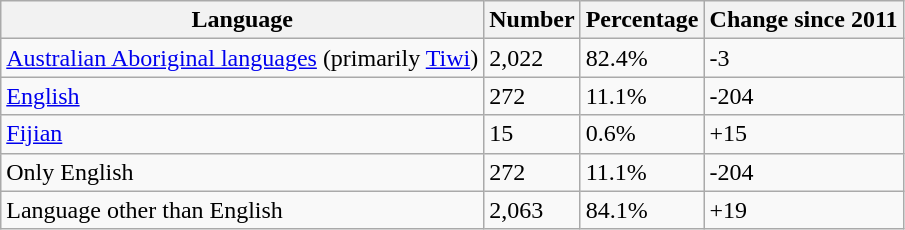<table class="wikitable">
<tr>
<th>Language</th>
<th>Number</th>
<th>Percentage</th>
<th>Change since 2011</th>
</tr>
<tr>
<td><a href='#'>Australian Aboriginal languages</a> (primarily <a href='#'>Tiwi</a>)</td>
<td>2,022</td>
<td>82.4%</td>
<td>-3</td>
</tr>
<tr>
<td><a href='#'>English</a></td>
<td>272</td>
<td>11.1%</td>
<td>-204</td>
</tr>
<tr>
<td><a href='#'>Fijian</a></td>
<td>15</td>
<td>0.6%</td>
<td>+15</td>
</tr>
<tr>
<td>Only English</td>
<td>272</td>
<td>11.1%</td>
<td>-204</td>
</tr>
<tr>
<td>Language other than English</td>
<td>2,063</td>
<td>84.1%</td>
<td>+19</td>
</tr>
</table>
